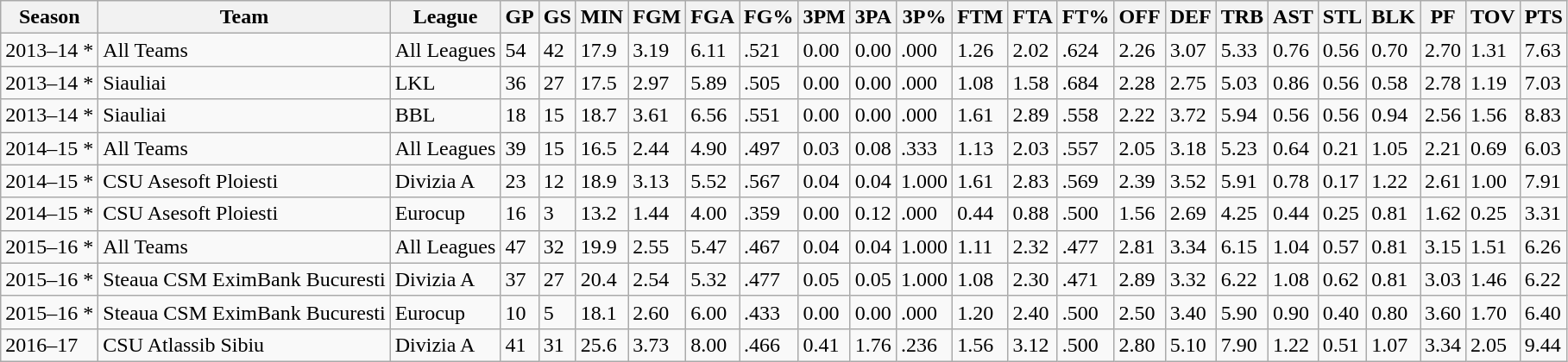<table class="wikitable">
<tr>
<th>Season</th>
<th>Team</th>
<th>League</th>
<th>GP</th>
<th>GS</th>
<th>MIN</th>
<th>FGM</th>
<th>FGA</th>
<th>FG%</th>
<th>3PM</th>
<th>3PA</th>
<th>3P%</th>
<th>FTM</th>
<th>FTA</th>
<th>FT%</th>
<th>OFF</th>
<th>DEF</th>
<th>TRB</th>
<th>AST</th>
<th>STL</th>
<th>BLK</th>
<th>PF</th>
<th>TOV</th>
<th>PTS</th>
</tr>
<tr>
<td>2013–14 *</td>
<td>All Teams</td>
<td>All Leagues</td>
<td>54</td>
<td>42</td>
<td>17.9</td>
<td>3.19</td>
<td>6.11</td>
<td>.521</td>
<td>0.00</td>
<td>0.00</td>
<td>.000</td>
<td>1.26</td>
<td>2.02</td>
<td>.624</td>
<td>2.26</td>
<td>3.07</td>
<td>5.33</td>
<td>0.76</td>
<td>0.56</td>
<td>0.70</td>
<td>2.70</td>
<td>1.31</td>
<td>7.63</td>
</tr>
<tr>
<td>2013–14 *</td>
<td>Siauliai</td>
<td>LKL</td>
<td>36</td>
<td>27</td>
<td>17.5</td>
<td>2.97</td>
<td>5.89</td>
<td>.505</td>
<td>0.00</td>
<td>0.00</td>
<td>.000</td>
<td>1.08</td>
<td>1.58</td>
<td>.684</td>
<td>2.28</td>
<td>2.75</td>
<td>5.03</td>
<td>0.86</td>
<td>0.56</td>
<td>0.58</td>
<td>2.78</td>
<td>1.19</td>
<td>7.03</td>
</tr>
<tr>
<td>2013–14 *</td>
<td>Siauliai</td>
<td>BBL</td>
<td>18</td>
<td>15</td>
<td>18.7</td>
<td>3.61</td>
<td>6.56</td>
<td>.551</td>
<td>0.00</td>
<td>0.00</td>
<td>.000</td>
<td>1.61</td>
<td>2.89</td>
<td>.558</td>
<td>2.22</td>
<td>3.72</td>
<td>5.94</td>
<td>0.56</td>
<td>0.56</td>
<td>0.94</td>
<td>2.56</td>
<td>1.56</td>
<td>8.83</td>
</tr>
<tr>
<td>2014–15 *</td>
<td>All Teams</td>
<td>All Leagues</td>
<td>39</td>
<td>15</td>
<td>16.5</td>
<td>2.44</td>
<td>4.90</td>
<td>.497</td>
<td>0.03</td>
<td>0.08</td>
<td>.333</td>
<td>1.13</td>
<td>2.03</td>
<td>.557</td>
<td>2.05</td>
<td>3.18</td>
<td>5.23</td>
<td>0.64</td>
<td>0.21</td>
<td>1.05</td>
<td>2.21</td>
<td>0.69</td>
<td>6.03</td>
</tr>
<tr>
<td>2014–15 *</td>
<td>CSU Asesoft Ploiesti</td>
<td>Divizia A</td>
<td>23</td>
<td>12</td>
<td>18.9</td>
<td>3.13</td>
<td>5.52</td>
<td>.567</td>
<td>0.04</td>
<td>0.04</td>
<td>1.000</td>
<td>1.61</td>
<td>2.83</td>
<td>.569</td>
<td>2.39</td>
<td>3.52</td>
<td>5.91</td>
<td>0.78</td>
<td>0.17</td>
<td>1.22</td>
<td>2.61</td>
<td>1.00</td>
<td>7.91</td>
</tr>
<tr>
<td>2014–15 *</td>
<td>CSU Asesoft Ploiesti</td>
<td>Eurocup</td>
<td>16</td>
<td>3</td>
<td>13.2</td>
<td>1.44</td>
<td>4.00</td>
<td>.359</td>
<td>0.00</td>
<td>0.12</td>
<td>.000</td>
<td>0.44</td>
<td>0.88</td>
<td>.500</td>
<td>1.56</td>
<td>2.69</td>
<td>4.25</td>
<td>0.44</td>
<td>0.25</td>
<td>0.81</td>
<td>1.62</td>
<td>0.25</td>
<td>3.31</td>
</tr>
<tr>
<td>2015–16 *</td>
<td>All Teams</td>
<td>All Leagues</td>
<td>47</td>
<td>32</td>
<td>19.9</td>
<td>2.55</td>
<td>5.47</td>
<td>.467</td>
<td>0.04</td>
<td>0.04</td>
<td>1.000</td>
<td>1.11</td>
<td>2.32</td>
<td>.477</td>
<td>2.81</td>
<td>3.34</td>
<td>6.15</td>
<td>1.04</td>
<td>0.57</td>
<td>0.81</td>
<td>3.15</td>
<td>1.51</td>
<td>6.26</td>
</tr>
<tr>
<td>2015–16 *</td>
<td>Steaua CSM EximBank Bucuresti</td>
<td>Divizia A</td>
<td>37</td>
<td>27</td>
<td>20.4</td>
<td>2.54</td>
<td>5.32</td>
<td>.477</td>
<td>0.05</td>
<td>0.05</td>
<td>1.000</td>
<td>1.08</td>
<td>2.30</td>
<td>.471</td>
<td>2.89</td>
<td>3.32</td>
<td>6.22</td>
<td>1.08</td>
<td>0.62</td>
<td>0.81</td>
<td>3.03</td>
<td>1.46</td>
<td>6.22</td>
</tr>
<tr>
<td>2015–16 *</td>
<td>Steaua CSM EximBank Bucuresti</td>
<td>Eurocup</td>
<td>10</td>
<td>5</td>
<td>18.1</td>
<td>2.60</td>
<td>6.00</td>
<td>.433</td>
<td>0.00</td>
<td>0.00</td>
<td>.000</td>
<td>1.20</td>
<td>2.40</td>
<td>.500</td>
<td>2.50</td>
<td>3.40</td>
<td>5.90</td>
<td>0.90</td>
<td>0.40</td>
<td>0.80</td>
<td>3.60</td>
<td>1.70</td>
<td>6.40</td>
</tr>
<tr>
<td>2016–17</td>
<td>CSU Atlassib Sibiu</td>
<td>Divizia A</td>
<td>41</td>
<td>31</td>
<td>25.6</td>
<td>3.73</td>
<td>8.00</td>
<td>.466</td>
<td>0.41</td>
<td>1.76</td>
<td>.236</td>
<td>1.56</td>
<td>3.12</td>
<td>.500</td>
<td>2.80</td>
<td>5.10</td>
<td>7.90</td>
<td>1.22</td>
<td>0.51</td>
<td>1.07</td>
<td>3.34</td>
<td>2.05</td>
<td>9.44</td>
</tr>
</table>
